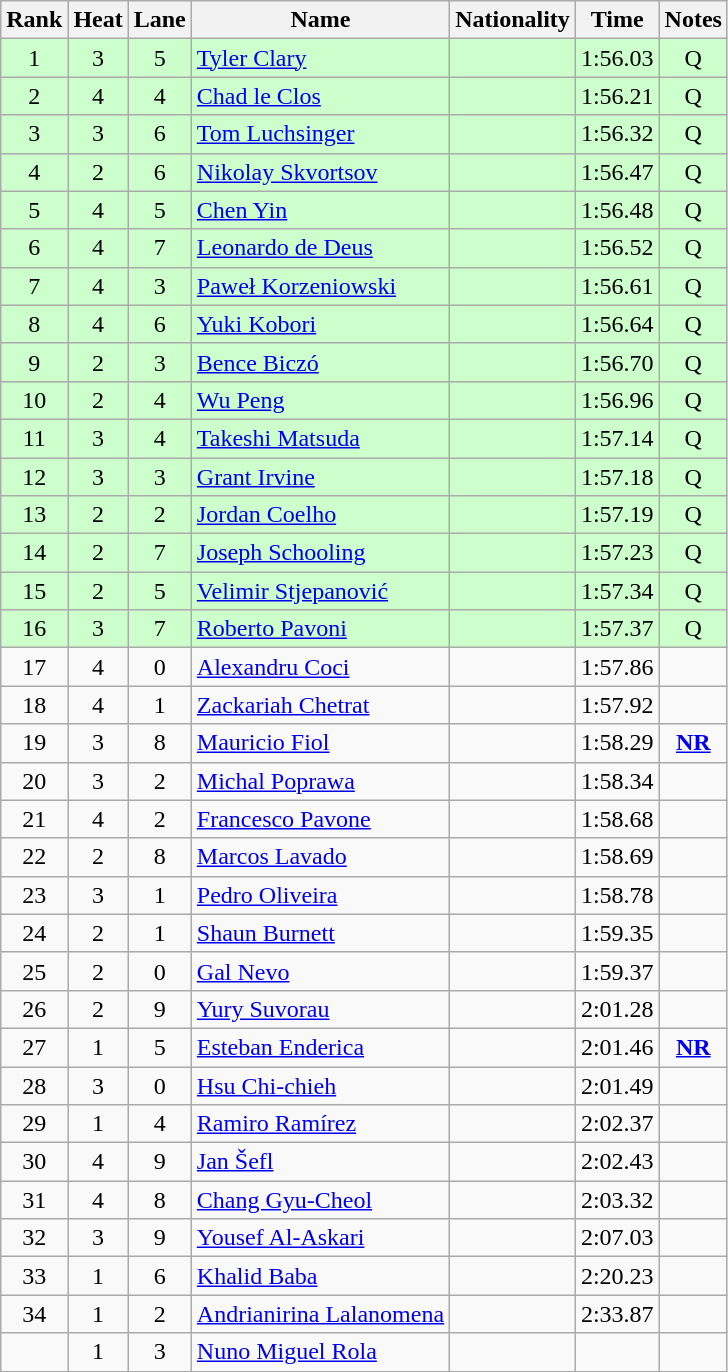<table class="wikitable sortable" style="text-align:center">
<tr>
<th>Rank</th>
<th>Heat</th>
<th>Lane</th>
<th>Name</th>
<th>Nationality</th>
<th>Time</th>
<th>Notes</th>
</tr>
<tr bgcolor=ccffcc>
<td>1</td>
<td>3</td>
<td>5</td>
<td align=left><a href='#'>Tyler Clary</a></td>
<td align=left></td>
<td>1:56.03</td>
<td>Q</td>
</tr>
<tr bgcolor=ccffcc>
<td>2</td>
<td>4</td>
<td>4</td>
<td align=left><a href='#'>Chad le Clos</a></td>
<td align=left></td>
<td>1:56.21</td>
<td>Q</td>
</tr>
<tr bgcolor=ccffcc>
<td>3</td>
<td>3</td>
<td>6</td>
<td align=left><a href='#'>Tom Luchsinger</a></td>
<td align=left></td>
<td>1:56.32</td>
<td>Q</td>
</tr>
<tr bgcolor=ccffcc>
<td>4</td>
<td>2</td>
<td>6</td>
<td align=left><a href='#'>Nikolay Skvortsov</a></td>
<td align=left></td>
<td>1:56.47</td>
<td>Q</td>
</tr>
<tr bgcolor=ccffcc>
<td>5</td>
<td>4</td>
<td>5</td>
<td align=left><a href='#'>Chen Yin</a></td>
<td align=left></td>
<td>1:56.48</td>
<td>Q</td>
</tr>
<tr bgcolor=ccffcc>
<td>6</td>
<td>4</td>
<td>7</td>
<td align=left><a href='#'>Leonardo de Deus</a></td>
<td align=left></td>
<td>1:56.52</td>
<td>Q</td>
</tr>
<tr bgcolor=ccffcc>
<td>7</td>
<td>4</td>
<td>3</td>
<td align=left><a href='#'>Paweł Korzeniowski</a></td>
<td align=left></td>
<td>1:56.61</td>
<td>Q</td>
</tr>
<tr bgcolor=ccffcc>
<td>8</td>
<td>4</td>
<td>6</td>
<td align=left><a href='#'>Yuki Kobori</a></td>
<td align=left></td>
<td>1:56.64</td>
<td>Q</td>
</tr>
<tr bgcolor=ccffcc>
<td>9</td>
<td>2</td>
<td>3</td>
<td align=left><a href='#'>Bence Biczó</a></td>
<td align=left></td>
<td>1:56.70</td>
<td>Q</td>
</tr>
<tr bgcolor=ccffcc>
<td>10</td>
<td>2</td>
<td>4</td>
<td align=left><a href='#'>Wu Peng</a></td>
<td align=left></td>
<td>1:56.96</td>
<td>Q</td>
</tr>
<tr bgcolor=ccffcc>
<td>11</td>
<td>3</td>
<td>4</td>
<td align=left><a href='#'>Takeshi Matsuda</a></td>
<td align=left></td>
<td>1:57.14</td>
<td>Q</td>
</tr>
<tr bgcolor=ccffcc>
<td>12</td>
<td>3</td>
<td>3</td>
<td align=left><a href='#'>Grant Irvine</a></td>
<td align=left></td>
<td>1:57.18</td>
<td>Q</td>
</tr>
<tr bgcolor=ccffcc>
<td>13</td>
<td>2</td>
<td>2</td>
<td align=left><a href='#'>Jordan Coelho</a></td>
<td align=left></td>
<td>1:57.19</td>
<td>Q</td>
</tr>
<tr bgcolor=ccffcc>
<td>14</td>
<td>2</td>
<td>7</td>
<td align=left><a href='#'>Joseph Schooling</a></td>
<td align=left></td>
<td>1:57.23</td>
<td>Q</td>
</tr>
<tr bgcolor=ccffcc>
<td>15</td>
<td>2</td>
<td>5</td>
<td align=left><a href='#'>Velimir Stjepanović</a></td>
<td align=left></td>
<td>1:57.34</td>
<td>Q</td>
</tr>
<tr bgcolor=ccffcc>
<td>16</td>
<td>3</td>
<td>7</td>
<td align=left><a href='#'>Roberto Pavoni</a></td>
<td align=left></td>
<td>1:57.37</td>
<td>Q</td>
</tr>
<tr>
<td>17</td>
<td>4</td>
<td>0</td>
<td align=left><a href='#'>Alexandru Coci</a></td>
<td align=left></td>
<td>1:57.86</td>
<td></td>
</tr>
<tr>
<td>18</td>
<td>4</td>
<td>1</td>
<td align=left><a href='#'>Zackariah Chetrat</a></td>
<td align=left></td>
<td>1:57.92</td>
<td></td>
</tr>
<tr>
<td>19</td>
<td>3</td>
<td>8</td>
<td align=left><a href='#'>Mauricio Fiol</a></td>
<td align=left></td>
<td>1:58.29</td>
<td><strong><a href='#'>NR</a></strong></td>
</tr>
<tr>
<td>20</td>
<td>3</td>
<td>2</td>
<td align=left><a href='#'>Michal Poprawa</a></td>
<td align=left></td>
<td>1:58.34</td>
<td></td>
</tr>
<tr>
<td>21</td>
<td>4</td>
<td>2</td>
<td align=left><a href='#'>Francesco Pavone</a></td>
<td align=left></td>
<td>1:58.68</td>
<td></td>
</tr>
<tr>
<td>22</td>
<td>2</td>
<td>8</td>
<td align=left><a href='#'>Marcos Lavado</a></td>
<td align=left></td>
<td>1:58.69</td>
<td></td>
</tr>
<tr>
<td>23</td>
<td>3</td>
<td>1</td>
<td align=left><a href='#'>Pedro Oliveira</a></td>
<td align=left></td>
<td>1:58.78</td>
<td></td>
</tr>
<tr>
<td>24</td>
<td>2</td>
<td>1</td>
<td align=left><a href='#'>Shaun Burnett</a></td>
<td align=left></td>
<td>1:59.35</td>
<td></td>
</tr>
<tr>
<td>25</td>
<td>2</td>
<td>0</td>
<td align=left><a href='#'>Gal Nevo</a></td>
<td align=left></td>
<td>1:59.37</td>
<td></td>
</tr>
<tr>
<td>26</td>
<td>2</td>
<td>9</td>
<td align=left><a href='#'>Yury Suvorau</a></td>
<td align=left></td>
<td>2:01.28</td>
<td></td>
</tr>
<tr>
<td>27</td>
<td>1</td>
<td>5</td>
<td align=left><a href='#'>Esteban Enderica</a></td>
<td align=left></td>
<td>2:01.46</td>
<td><strong><a href='#'>NR</a></strong></td>
</tr>
<tr>
<td>28</td>
<td>3</td>
<td>0</td>
<td align=left><a href='#'>Hsu Chi-chieh</a></td>
<td align=left></td>
<td>2:01.49</td>
<td></td>
</tr>
<tr>
<td>29</td>
<td>1</td>
<td>4</td>
<td align=left><a href='#'>Ramiro Ramírez</a></td>
<td align=left></td>
<td>2:02.37</td>
<td></td>
</tr>
<tr>
<td>30</td>
<td>4</td>
<td>9</td>
<td align=left><a href='#'>Jan Šefl</a></td>
<td align=left></td>
<td>2:02.43</td>
<td></td>
</tr>
<tr>
<td>31</td>
<td>4</td>
<td>8</td>
<td align=left><a href='#'>Chang Gyu-Cheol</a></td>
<td align=left></td>
<td>2:03.32</td>
<td></td>
</tr>
<tr>
<td>32</td>
<td>3</td>
<td>9</td>
<td align=left><a href='#'>Yousef Al-Askari</a></td>
<td align=left></td>
<td>2:07.03</td>
<td></td>
</tr>
<tr>
<td>33</td>
<td>1</td>
<td>6</td>
<td align=left><a href='#'>Khalid Baba</a></td>
<td align=left></td>
<td>2:20.23</td>
<td></td>
</tr>
<tr>
<td>34</td>
<td>1</td>
<td>2</td>
<td align=left><a href='#'>Andrianirina Lalanomena</a></td>
<td align=left></td>
<td>2:33.87</td>
<td></td>
</tr>
<tr>
<td></td>
<td>1</td>
<td>3</td>
<td align=left><a href='#'>Nuno Miguel Rola</a></td>
<td align=left></td>
<td></td>
<td></td>
</tr>
</table>
